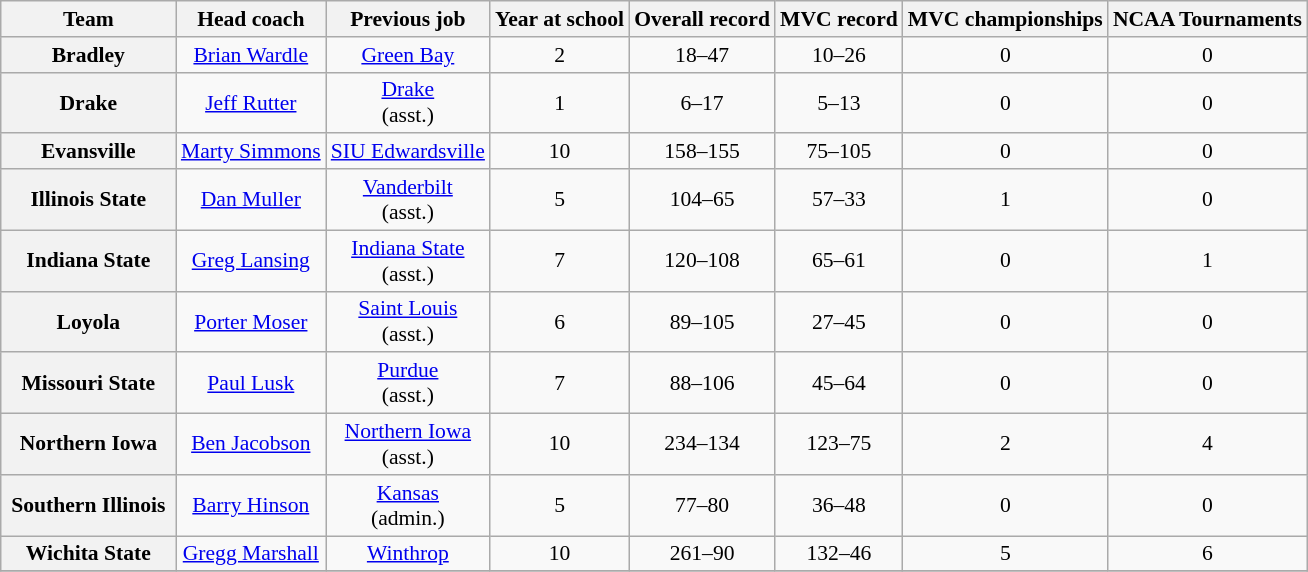<table class="wikitable sortable" style="text-align: center;font-size:90%;">
<tr>
<th width="110">Team</th>
<th>Head coach</th>
<th>Previous job</th>
<th>Year at school</th>
<th>Overall record</th>
<th>MVC record</th>
<th>MVC championships</th>
<th>NCAA Tournaments</th>
</tr>
<tr>
<th style=>Bradley</th>
<td><a href='#'>Brian Wardle</a></td>
<td><a href='#'>Green Bay</a></td>
<td>2</td>
<td>18–47</td>
<td>10–26</td>
<td>0</td>
<td>0</td>
</tr>
<tr>
<th style=>Drake</th>
<td><a href='#'>Jeff Rutter</a></td>
<td><a href='#'>Drake</a><br>(asst.)</td>
<td>1</td>
<td>6–17</td>
<td>5–13</td>
<td>0</td>
<td>0</td>
</tr>
<tr>
<th style=>Evansville</th>
<td><a href='#'>Marty Simmons</a></td>
<td><a href='#'>SIU Edwardsville</a></td>
<td>10</td>
<td>158–155</td>
<td>75–105</td>
<td>0</td>
<td>0</td>
</tr>
<tr>
<th style=>Illinois State</th>
<td><a href='#'>Dan Muller</a></td>
<td><a href='#'>Vanderbilt</a><br>(asst.)</td>
<td>5</td>
<td>104–65</td>
<td>57–33</td>
<td>1</td>
<td>0</td>
</tr>
<tr>
<th style=>Indiana State</th>
<td><a href='#'>Greg Lansing</a></td>
<td><a href='#'>Indiana State</a><br>(asst.)</td>
<td>7</td>
<td>120–108</td>
<td>65–61</td>
<td>0</td>
<td>1</td>
</tr>
<tr>
<th style=>Loyola</th>
<td><a href='#'>Porter Moser</a></td>
<td><a href='#'>Saint Louis</a><br>(asst.)</td>
<td>6</td>
<td>89–105</td>
<td>27–45</td>
<td>0</td>
<td>0</td>
</tr>
<tr>
<th style=>Missouri State</th>
<td><a href='#'>Paul Lusk</a></td>
<td><a href='#'>Purdue</a><br>(asst.)</td>
<td>7</td>
<td>88–106</td>
<td>45–64</td>
<td>0</td>
<td>0</td>
</tr>
<tr>
<th style=>Northern Iowa</th>
<td><a href='#'>Ben Jacobson</a></td>
<td><a href='#'>Northern Iowa</a><br>(asst.)</td>
<td>10</td>
<td>234–134</td>
<td>123–75</td>
<td>2</td>
<td>4</td>
</tr>
<tr>
<th style=>Southern Illinois</th>
<td><a href='#'>Barry Hinson</a></td>
<td><a href='#'>Kansas</a><br>(admin.)</td>
<td>5</td>
<td>77–80</td>
<td>36–48</td>
<td>0</td>
<td>0</td>
</tr>
<tr>
<th style=>Wichita State</th>
<td><a href='#'>Gregg Marshall</a></td>
<td><a href='#'>Winthrop</a></td>
<td>10</td>
<td>261–90</td>
<td>132–46</td>
<td>5</td>
<td>6</td>
</tr>
<tr>
</tr>
</table>
